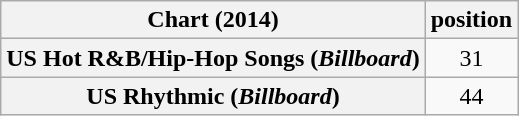<table class="wikitable sortable plainrowheaders" style="text-align:center;">
<tr>
<th scope="col">Chart (2014)</th>
<th scope="col">position</th>
</tr>
<tr>
<th scope="row">US Hot R&B/Hip-Hop Songs (<em>Billboard</em>)</th>
<td>31</td>
</tr>
<tr>
<th scope="row">US Rhythmic (<em>Billboard</em>)</th>
<td>44</td>
</tr>
</table>
